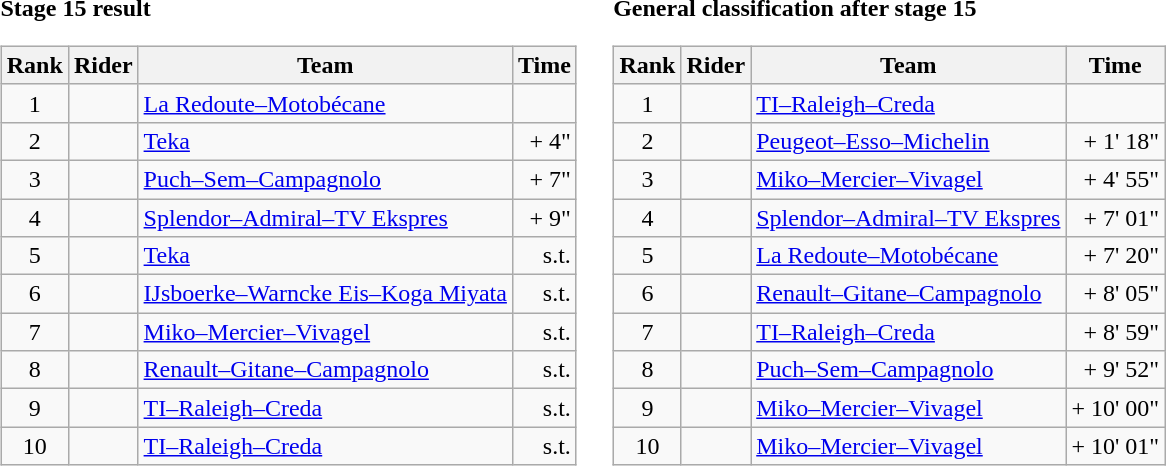<table>
<tr>
<td><strong>Stage 15 result</strong><br><table class="wikitable">
<tr>
<th scope="col">Rank</th>
<th scope="col">Rider</th>
<th scope="col">Team</th>
<th scope="col">Time</th>
</tr>
<tr>
<td style="text-align:center;">1</td>
<td></td>
<td><a href='#'>La Redoute–Motobécane</a></td>
<td style="text-align:right;"></td>
</tr>
<tr>
<td style="text-align:center;">2</td>
<td></td>
<td><a href='#'>Teka</a></td>
<td style="text-align:right;">+ 4"</td>
</tr>
<tr>
<td style="text-align:center;">3</td>
<td></td>
<td><a href='#'>Puch–Sem–Campagnolo</a></td>
<td style="text-align:right;">+ 7"</td>
</tr>
<tr>
<td style="text-align:center;">4</td>
<td></td>
<td><a href='#'>Splendor–Admiral–TV Ekspres</a></td>
<td style="text-align:right;">+ 9"</td>
</tr>
<tr>
<td style="text-align:center;">5</td>
<td></td>
<td><a href='#'>Teka</a></td>
<td style="text-align:right;">s.t.</td>
</tr>
<tr>
<td style="text-align:center;">6</td>
<td></td>
<td><a href='#'>IJsboerke–Warncke Eis–Koga Miyata</a></td>
<td style="text-align:right;">s.t.</td>
</tr>
<tr>
<td style="text-align:center;">7</td>
<td></td>
<td><a href='#'>Miko–Mercier–Vivagel</a></td>
<td style="text-align:right;">s.t.</td>
</tr>
<tr>
<td style="text-align:center;">8</td>
<td></td>
<td><a href='#'>Renault–Gitane–Campagnolo</a></td>
<td style="text-align:right;">s.t.</td>
</tr>
<tr>
<td style="text-align:center;">9</td>
<td> </td>
<td><a href='#'>TI–Raleigh–Creda</a></td>
<td style="text-align:right;">s.t.</td>
</tr>
<tr>
<td style="text-align:center;">10</td>
<td></td>
<td><a href='#'>TI–Raleigh–Creda</a></td>
<td style="text-align:right;">s.t.</td>
</tr>
</table>
</td>
<td></td>
<td><strong>General classification after stage 15</strong><br><table class="wikitable">
<tr>
<th scope="col">Rank</th>
<th scope="col">Rider</th>
<th scope="col">Team</th>
<th scope="col">Time</th>
</tr>
<tr>
<td style="text-align:center;">1</td>
<td> </td>
<td><a href='#'>TI–Raleigh–Creda</a></td>
<td style="text-align:right;"></td>
</tr>
<tr>
<td style="text-align:center;">2</td>
<td></td>
<td><a href='#'>Peugeot–Esso–Michelin</a></td>
<td style="text-align:right;">+ 1' 18"</td>
</tr>
<tr>
<td style="text-align:center;">3</td>
<td></td>
<td><a href='#'>Miko–Mercier–Vivagel</a></td>
<td style="text-align:right;">+ 4' 55"</td>
</tr>
<tr>
<td style="text-align:center;">4</td>
<td></td>
<td><a href='#'>Splendor–Admiral–TV Ekspres</a></td>
<td style="text-align:right;">+ 7' 01"</td>
</tr>
<tr>
<td style="text-align:center;">5</td>
<td></td>
<td><a href='#'>La Redoute–Motobécane</a></td>
<td style="text-align:right;">+ 7' 20"</td>
</tr>
<tr>
<td style="text-align:center;">6</td>
<td></td>
<td><a href='#'>Renault–Gitane–Campagnolo</a></td>
<td style="text-align:right;">+ 8' 05"</td>
</tr>
<tr>
<td style="text-align:center;">7</td>
<td></td>
<td><a href='#'>TI–Raleigh–Creda</a></td>
<td style="text-align:right;">+ 8' 59"</td>
</tr>
<tr>
<td style="text-align:center;">8</td>
<td></td>
<td><a href='#'>Puch–Sem–Campagnolo</a></td>
<td style="text-align:right;">+ 9' 52"</td>
</tr>
<tr>
<td style="text-align:center;">9</td>
<td></td>
<td><a href='#'>Miko–Mercier–Vivagel</a></td>
<td style="text-align:right;">+ 10' 00"</td>
</tr>
<tr>
<td style="text-align:center;">10</td>
<td></td>
<td><a href='#'>Miko–Mercier–Vivagel</a></td>
<td style="text-align:right;">+ 10' 01"</td>
</tr>
</table>
</td>
</tr>
</table>
